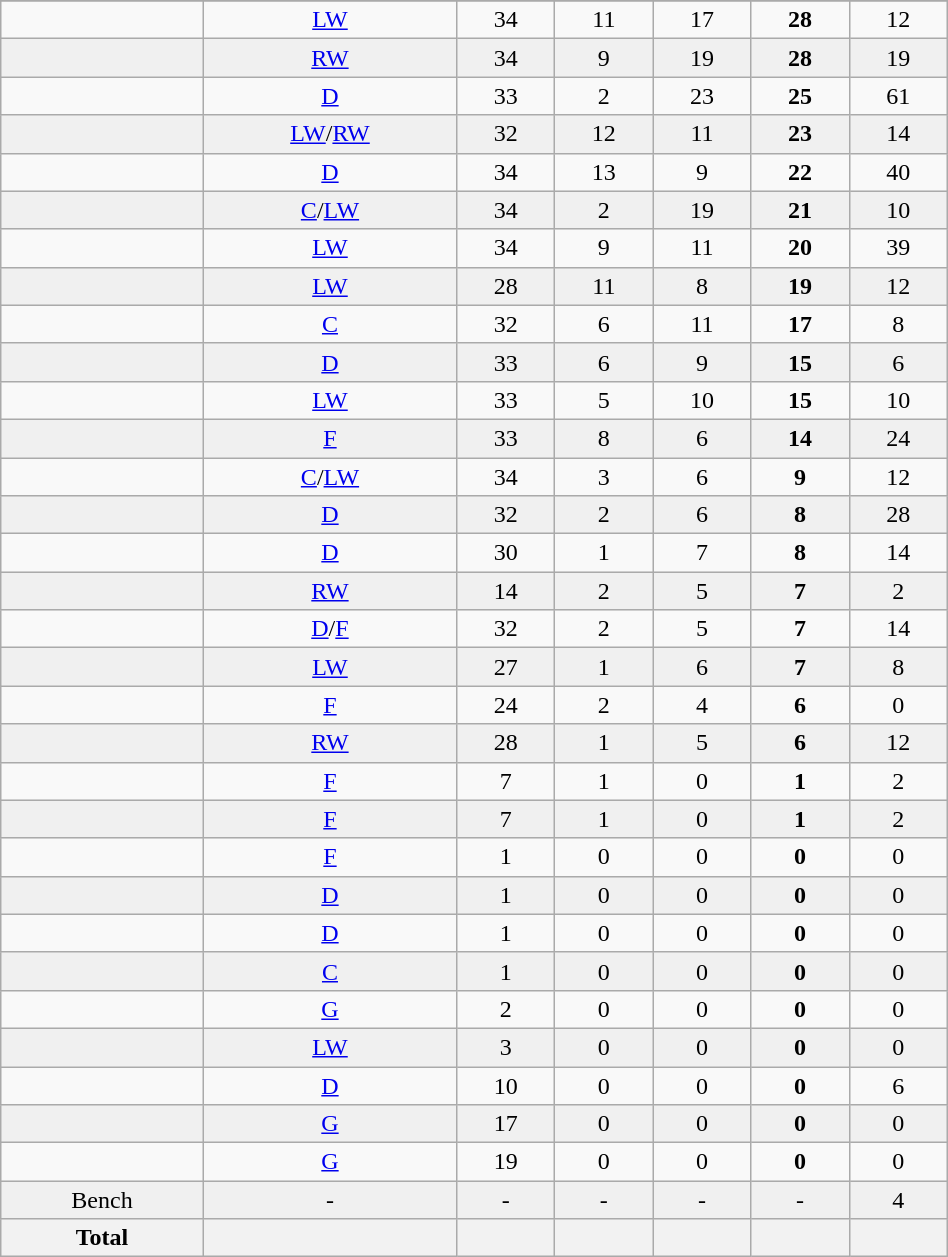<table class="wikitable sortable" width ="50%">
<tr align="center">
</tr>
<tr align="center" bgcolor="">
<td></td>
<td><a href='#'>LW</a></td>
<td>34</td>
<td>11</td>
<td>17</td>
<td><strong>28</strong></td>
<td>12</td>
</tr>
<tr align="center" bgcolor="f0f0f0">
<td></td>
<td><a href='#'>RW</a></td>
<td>34</td>
<td>9</td>
<td>19</td>
<td><strong>28</strong></td>
<td>19</td>
</tr>
<tr align="center" bgcolor="">
<td></td>
<td><a href='#'>D</a></td>
<td>33</td>
<td>2</td>
<td>23</td>
<td><strong>25</strong></td>
<td>61</td>
</tr>
<tr align="center" bgcolor="f0f0f0">
<td></td>
<td><a href='#'>LW</a>/<a href='#'>RW</a></td>
<td>32</td>
<td>12</td>
<td>11</td>
<td><strong>23</strong></td>
<td>14</td>
</tr>
<tr align="center" bgcolor="">
<td></td>
<td><a href='#'>D</a></td>
<td>34</td>
<td>13</td>
<td>9</td>
<td><strong>22</strong></td>
<td>40</td>
</tr>
<tr align="center" bgcolor="f0f0f0">
<td></td>
<td><a href='#'>C</a>/<a href='#'>LW</a></td>
<td>34</td>
<td>2</td>
<td>19</td>
<td><strong>21</strong></td>
<td>10</td>
</tr>
<tr align="center" bgcolor="">
<td></td>
<td><a href='#'>LW</a></td>
<td>34</td>
<td>9</td>
<td>11</td>
<td><strong>20</strong></td>
<td>39</td>
</tr>
<tr align="center" bgcolor="f0f0f0">
<td></td>
<td><a href='#'>LW</a></td>
<td>28</td>
<td>11</td>
<td>8</td>
<td><strong>19</strong></td>
<td>12</td>
</tr>
<tr align="center" bgcolor="">
<td></td>
<td><a href='#'>C</a></td>
<td>32</td>
<td>6</td>
<td>11</td>
<td><strong>17</strong></td>
<td>8</td>
</tr>
<tr align="center" bgcolor="f0f0f0">
<td></td>
<td><a href='#'>D</a></td>
<td>33</td>
<td>6</td>
<td>9</td>
<td><strong>15</strong></td>
<td>6</td>
</tr>
<tr align="center" bgcolor="">
<td></td>
<td><a href='#'>LW</a></td>
<td>33</td>
<td>5</td>
<td>10</td>
<td><strong>15</strong></td>
<td>10</td>
</tr>
<tr align="center" bgcolor="f0f0f0">
<td></td>
<td><a href='#'>F</a></td>
<td>33</td>
<td>8</td>
<td>6</td>
<td><strong>14</strong></td>
<td>24</td>
</tr>
<tr align="center" bgcolor="">
<td></td>
<td><a href='#'>C</a>/<a href='#'>LW</a></td>
<td>34</td>
<td>3</td>
<td>6</td>
<td><strong>9</strong></td>
<td>12</td>
</tr>
<tr align="center" bgcolor="f0f0f0">
<td></td>
<td><a href='#'>D</a></td>
<td>32</td>
<td>2</td>
<td>6</td>
<td><strong>8</strong></td>
<td>28</td>
</tr>
<tr align="center" bgcolor="">
<td></td>
<td><a href='#'>D</a></td>
<td>30</td>
<td>1</td>
<td>7</td>
<td><strong>8</strong></td>
<td>14</td>
</tr>
<tr align="center" bgcolor="f0f0f0">
<td></td>
<td><a href='#'>RW</a></td>
<td>14</td>
<td>2</td>
<td>5</td>
<td><strong>7</strong></td>
<td>2</td>
</tr>
<tr align="center" bgcolor="">
<td></td>
<td><a href='#'>D</a>/<a href='#'>F</a></td>
<td>32</td>
<td>2</td>
<td>5</td>
<td><strong>7</strong></td>
<td>14</td>
</tr>
<tr align="center" bgcolor="f0f0f0">
<td></td>
<td><a href='#'>LW</a></td>
<td>27</td>
<td>1</td>
<td>6</td>
<td><strong>7</strong></td>
<td>8</td>
</tr>
<tr align="center" bgcolor="">
<td></td>
<td><a href='#'>F</a></td>
<td>24</td>
<td>2</td>
<td>4</td>
<td><strong>6</strong></td>
<td>0</td>
</tr>
<tr align="center" bgcolor="f0f0f0">
<td></td>
<td><a href='#'>RW</a></td>
<td>28</td>
<td>1</td>
<td>5</td>
<td><strong>6</strong></td>
<td>12</td>
</tr>
<tr align="center" bgcolor="">
<td></td>
<td><a href='#'>F</a></td>
<td>7</td>
<td>1</td>
<td>0</td>
<td><strong>1</strong></td>
<td>2</td>
</tr>
<tr align="center" bgcolor="f0f0f0">
<td></td>
<td><a href='#'>F</a></td>
<td>7</td>
<td>1</td>
<td>0</td>
<td><strong>1</strong></td>
<td>2</td>
</tr>
<tr align="center" bgcolor="">
<td></td>
<td><a href='#'>F</a></td>
<td>1</td>
<td>0</td>
<td>0</td>
<td><strong>0</strong></td>
<td>0</td>
</tr>
<tr align="center" bgcolor="f0f0f0">
<td></td>
<td><a href='#'>D</a></td>
<td>1</td>
<td>0</td>
<td>0</td>
<td><strong>0</strong></td>
<td>0</td>
</tr>
<tr align="center" bgcolor="">
<td></td>
<td><a href='#'>D</a></td>
<td>1</td>
<td>0</td>
<td>0</td>
<td><strong>0</strong></td>
<td>0</td>
</tr>
<tr align="center" bgcolor="f0f0f0">
<td></td>
<td><a href='#'>C</a></td>
<td>1</td>
<td>0</td>
<td>0</td>
<td><strong>0</strong></td>
<td>0</td>
</tr>
<tr align="center" bgcolor="">
<td></td>
<td><a href='#'>G</a></td>
<td>2</td>
<td>0</td>
<td>0</td>
<td><strong>0</strong></td>
<td>0</td>
</tr>
<tr align="center" bgcolor="f0f0f0">
<td></td>
<td><a href='#'>LW</a></td>
<td>3</td>
<td>0</td>
<td>0</td>
<td><strong>0</strong></td>
<td>0</td>
</tr>
<tr align="center" bgcolor="">
<td></td>
<td><a href='#'>D</a></td>
<td>10</td>
<td>0</td>
<td>0</td>
<td><strong>0</strong></td>
<td>6</td>
</tr>
<tr align="center" bgcolor="f0f0f0">
<td></td>
<td><a href='#'>G</a></td>
<td>17</td>
<td>0</td>
<td>0</td>
<td><strong>0</strong></td>
<td>0</td>
</tr>
<tr align="center" bgcolor="">
<td></td>
<td><a href='#'>G</a></td>
<td>19</td>
<td>0</td>
<td>0</td>
<td><strong>0</strong></td>
<td>0</td>
</tr>
<tr align="center" bgcolor="f0f0f0">
<td>Bench</td>
<td>-</td>
<td>-</td>
<td>-</td>
<td>-</td>
<td>-</td>
<td>4</td>
</tr>
<tr>
<th>Total</th>
<th></th>
<th></th>
<th></th>
<th></th>
<th></th>
<th></th>
</tr>
</table>
